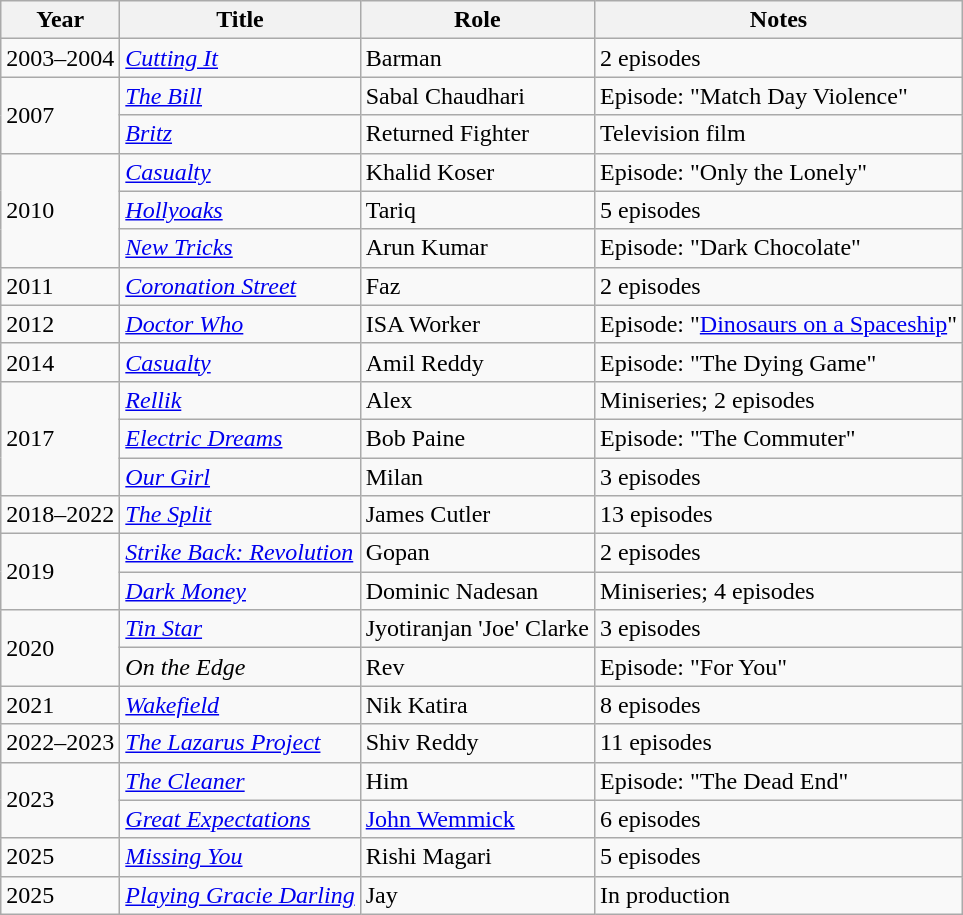<table class="wikitable sortable">
<tr>
<th>Year</th>
<th>Title</th>
<th>Role</th>
<th class="unsortable">Notes</th>
</tr>
<tr>
<td>2003–2004</td>
<td><em><a href='#'>Cutting It</a></em></td>
<td>Barman</td>
<td>2 episodes</td>
</tr>
<tr>
<td rowspan="2">2007</td>
<td><em><a href='#'>The Bill</a></em></td>
<td>Sabal Chaudhari</td>
<td>Episode: "Match Day Violence"</td>
</tr>
<tr>
<td><em><a href='#'>Britz</a></em></td>
<td>Returned Fighter</td>
<td>Television film</td>
</tr>
<tr>
<td rowspan="3">2010</td>
<td><em><a href='#'>Casualty</a></em></td>
<td>Khalid Koser</td>
<td>Episode: "Only the Lonely"</td>
</tr>
<tr>
<td><em><a href='#'>Hollyoaks</a></em></td>
<td>Tariq</td>
<td>5 episodes</td>
</tr>
<tr>
<td><em><a href='#'>New Tricks</a></em></td>
<td>Arun Kumar</td>
<td>Episode: "Dark Chocolate"</td>
</tr>
<tr>
<td>2011</td>
<td><em><a href='#'>Coronation Street</a></em></td>
<td>Faz</td>
<td>2 episodes</td>
</tr>
<tr>
<td>2012</td>
<td><em><a href='#'>Doctor Who</a></em></td>
<td>ISA Worker</td>
<td>Episode: "<a href='#'>Dinosaurs on a Spaceship</a>"</td>
</tr>
<tr>
<td>2014</td>
<td><em><a href='#'>Casualty</a></em></td>
<td>Amil Reddy</td>
<td>Episode: "The Dying Game"</td>
</tr>
<tr>
<td rowspan="3">2017</td>
<td><em><a href='#'>Rellik</a></em></td>
<td>Alex</td>
<td>Miniseries; 2 episodes</td>
</tr>
<tr>
<td><em><a href='#'>Electric Dreams</a></em></td>
<td>Bob Paine</td>
<td>Episode: "The Commuter"</td>
</tr>
<tr>
<td><em><a href='#'>Our Girl</a></em></td>
<td>Milan</td>
<td>3 episodes</td>
</tr>
<tr>
<td>2018–2022</td>
<td><em><a href='#'>The Split</a></em></td>
<td>James Cutler</td>
<td>13 episodes</td>
</tr>
<tr>
<td rowspan="2">2019</td>
<td><em><a href='#'>Strike Back: Revolution</a></em></td>
<td>Gopan</td>
<td>2 episodes</td>
</tr>
<tr>
<td><em><a href='#'>Dark Money</a></em></td>
<td>Dominic Nadesan</td>
<td>Miniseries; 4 episodes</td>
</tr>
<tr>
<td rowspan="2">2020</td>
<td><em><a href='#'>Tin Star</a></em></td>
<td>Jyotiranjan 'Joe' Clarke</td>
<td>3 episodes</td>
</tr>
<tr>
<td><em>On the Edge</em></td>
<td>Rev</td>
<td>Episode: "For You"</td>
</tr>
<tr>
<td>2021</td>
<td><em><a href='#'>Wakefield</a></em></td>
<td>Nik Katira</td>
<td>8 episodes</td>
</tr>
<tr>
<td>2022–2023</td>
<td><em><a href='#'>The Lazarus Project</a></em></td>
<td>Shiv Reddy</td>
<td>11 episodes</td>
</tr>
<tr>
<td rowspan="2">2023</td>
<td><em><a href='#'>The Cleaner</a></em></td>
<td>Him</td>
<td>Episode: "The Dead End"</td>
</tr>
<tr>
<td><em><a href='#'>Great Expectations</a></em></td>
<td><a href='#'>John Wemmick</a></td>
<td>6 episodes</td>
</tr>
<tr>
<td>2025</td>
<td><em><a href='#'>Missing You</a></em></td>
<td>Rishi Magari</td>
<td>5 episodes</td>
</tr>
<tr>
<td>2025</td>
<td><em><a href='#'>Playing Gracie Darling</a></em></td>
<td>Jay</td>
<td>In production</td>
</tr>
</table>
